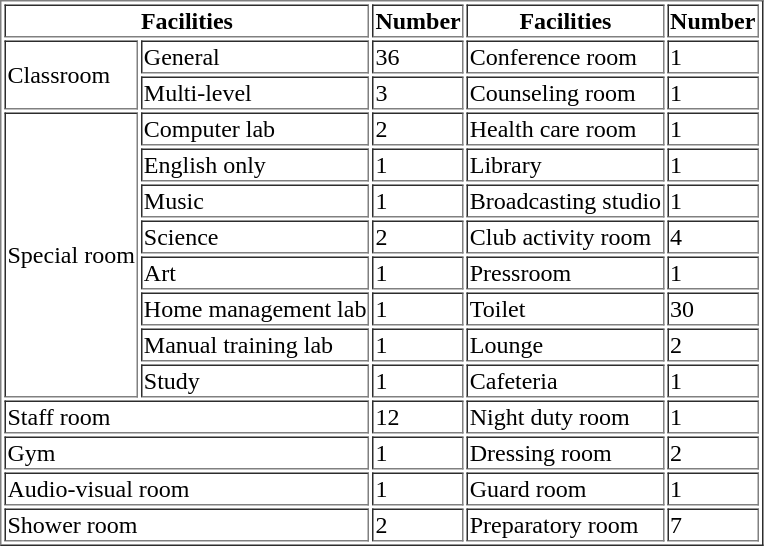<table border="1">
<tr>
<th colspan="2">Facilities</th>
<th>Number</th>
<th>Facilities</th>
<th>Number</th>
</tr>
<tr>
<td rowspan="2">Classroom</td>
<td>General</td>
<td>36</td>
<td>Conference room</td>
<td>1</td>
</tr>
<tr>
<td>Multi-level</td>
<td>3</td>
<td>Counseling room</td>
<td>1</td>
</tr>
<tr>
<td rowspan="8">Special room</td>
<td>Computer lab</td>
<td>2</td>
<td>Health care room</td>
<td>1</td>
</tr>
<tr>
<td>English only</td>
<td>1</td>
<td>Library</td>
<td>1</td>
</tr>
<tr>
<td>Music</td>
<td>1</td>
<td>Broadcasting studio</td>
<td>1</td>
</tr>
<tr>
<td>Science</td>
<td>2</td>
<td>Club activity room</td>
<td>4</td>
</tr>
<tr>
<td>Art</td>
<td>1</td>
<td>Pressroom</td>
<td>1</td>
</tr>
<tr>
<td>Home management lab</td>
<td>1</td>
<td>Toilet</td>
<td>30</td>
</tr>
<tr>
<td>Manual training lab</td>
<td>1</td>
<td>Lounge</td>
<td>2</td>
</tr>
<tr>
<td>Study</td>
<td>1</td>
<td>Cafeteria</td>
<td>1</td>
</tr>
<tr>
<td colspan="2">Staff room</td>
<td>12</td>
<td>Night duty room</td>
<td>1</td>
</tr>
<tr>
<td colspan="2">Gym</td>
<td>1</td>
<td>Dressing room</td>
<td>2</td>
</tr>
<tr>
<td colspan="2">Audio-visual room</td>
<td>1</td>
<td>Guard room</td>
<td>1</td>
</tr>
<tr>
<td colspan="2">Shower room</td>
<td>2</td>
<td>Preparatory room</td>
<td>7</td>
</tr>
</table>
